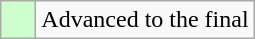<table class="wikitable">
<tr>
<td style="background:#ccffcc;">    </td>
<td>Advanced to the final</td>
</tr>
</table>
